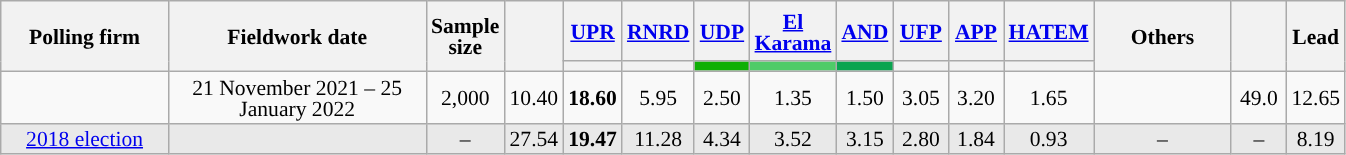<table class="wikitable tpl-blanktable mw-collapsible" style="text-align:center;font-size:90%;line-height:14px;">
<tr style="height:40px;">
<th style="width:105px;" rowspan="2">Polling firm</th>
<th style="width:165px;" rowspan="2">Fieldwork date</th>
<th style="width:30px;" rowspan="2">Sample<br>size</th>
<th style="width:30px;" rowspan="2"></th>
<th class="unsortable" style="width:30px;"><a href='#'>UPR</a></th>
<th class="unsortable" style="width:30px;"><a href='#'>RNRD</a></th>
<th class="unsortable" style="width:30px;"><a href='#'>UDP</a></th>
<th class="unsortable" style="width:30px;"><a href='#'>El Karama</a></th>
<th class="unsortable" style="width:30px;"><a href='#'>AND</a></th>
<th class="unsortable" style="width:30px;"><a href='#'>UFP</a></th>
<th class="unsortable" style="width:30px;"><a href='#'>APP</a></th>
<th class="unsortable" style="width:30px;"><a href='#'>HATEM</a></th>
<th class="unsortable" style="width:85px;" rowspan="2">Others</th>
<th class="unsortable" style="width:30px;" rowspan="2"></th>
<th style="width:30px;" rowspan="2">Lead</th>
</tr>
<tr>
<th style="color:inherit;background:"></th>
<th style="color:inherit;background:"></th>
<th style="color:inherit;background:#0FAF05;"></th>
<th style="color:inherit;background:#4FCB68;"></th>
<th style="color:inherit;background:#0AA450;"></th>
<th style="color:inherit;background:"></th>
<th style="color:inherit;background:"></th>
<th style="color:inherit;background:"></th>
</tr>
<tr>
<td></td>
<td>21 November 2021 – 25 January 2022</td>
<td>2,000</td>
<td>10.40</td>
<td><strong>18.60</strong></td>
<td>5.95</td>
<td>2.50</td>
<td>1.35</td>
<td>1.50</td>
<td>3.05</td>
<td>3.20</td>
<td>1.65</td>
<td></td>
<td>49.0</td>
<td style="background:">12.65</td>
</tr>
<tr style="background:#E9E9E9;">
<td><a href='#'>2018 election</a></td>
<td></td>
<td>–</td>
<td>27.54</td>
<td><strong>19.47</strong></td>
<td>11.28</td>
<td>4.34</td>
<td>3.52</td>
<td>3.15</td>
<td>2.80</td>
<td>1.84</td>
<td>0.93</td>
<td>–</td>
<td>–</td>
<td style="background:">8.19</td>
</tr>
</table>
